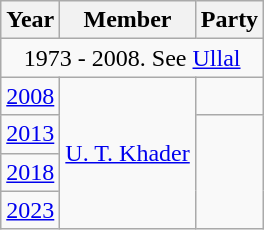<table class="wikitable sortable">
<tr>
<th>Year</th>
<th>Member</th>
<th colspan="2">Party</th>
</tr>
<tr>
<td colspan=4 align=center>1973 - 2008. See <a href='#'>Ullal</a></td>
</tr>
<tr>
<td><a href='#'>2008</a></td>
<td rowspan="4"><a href='#'>U. T. Khader</a></td>
<td></td>
</tr>
<tr>
<td><a href='#'>2013</a></td>
</tr>
<tr>
<td><a href='#'>2018</a></td>
</tr>
<tr>
<td><a href='#'>2023</a></td>
</tr>
</table>
